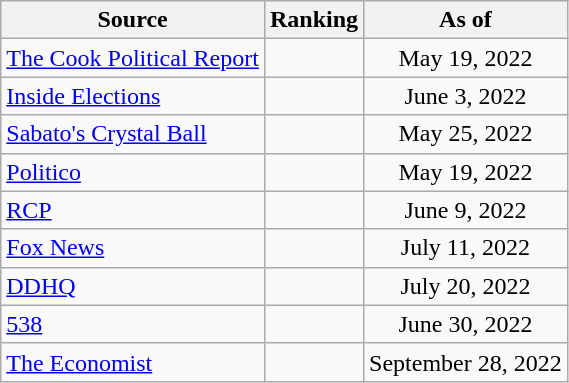<table class="wikitable" style="text-align:center">
<tr>
<th>Source</th>
<th>Ranking</th>
<th>As of</th>
</tr>
<tr>
<td align=left><a href='#'>The Cook Political Report</a></td>
<td></td>
<td>May 19, 2022</td>
</tr>
<tr>
<td align=left><a href='#'>Inside Elections</a></td>
<td></td>
<td>June 3, 2022</td>
</tr>
<tr>
<td align=left><a href='#'>Sabato's Crystal Ball</a></td>
<td></td>
<td>May 25, 2022</td>
</tr>
<tr>
<td align=left><a href='#'>Politico</a></td>
<td></td>
<td>May 19, 2022</td>
</tr>
<tr>
<td align="left"><a href='#'>RCP</a></td>
<td></td>
<td>June 9, 2022</td>
</tr>
<tr>
<td align=left><a href='#'>Fox News</a></td>
<td></td>
<td>July 11, 2022</td>
</tr>
<tr>
<td align="left"><a href='#'>DDHQ</a></td>
<td></td>
<td>July 20, 2022</td>
</tr>
<tr>
<td align="left"><a href='#'>538</a></td>
<td></td>
<td>June 30, 2022</td>
</tr>
<tr>
<td align="left"><a href='#'>The Economist</a></td>
<td></td>
<td>September 28, 2022</td>
</tr>
</table>
